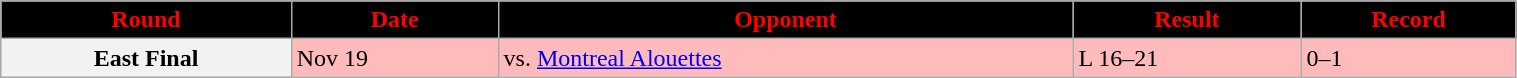<table class="wikitable" width="80%">
<tr align="center"  style="background:black;color:red;">
<td><strong>Round</strong></td>
<td><strong>Date</strong></td>
<td><strong>Opponent</strong></td>
<td><strong>Result</strong></td>
<td><strong>Record</strong></td>
</tr>
<tr style="background:#ffbbbb">
<th>East Final</th>
<td>Nov 19</td>
<td>vs. <a href='#'>Montreal Alouettes</a></td>
<td>L 16–21</td>
<td>0–1</td>
</tr>
</table>
